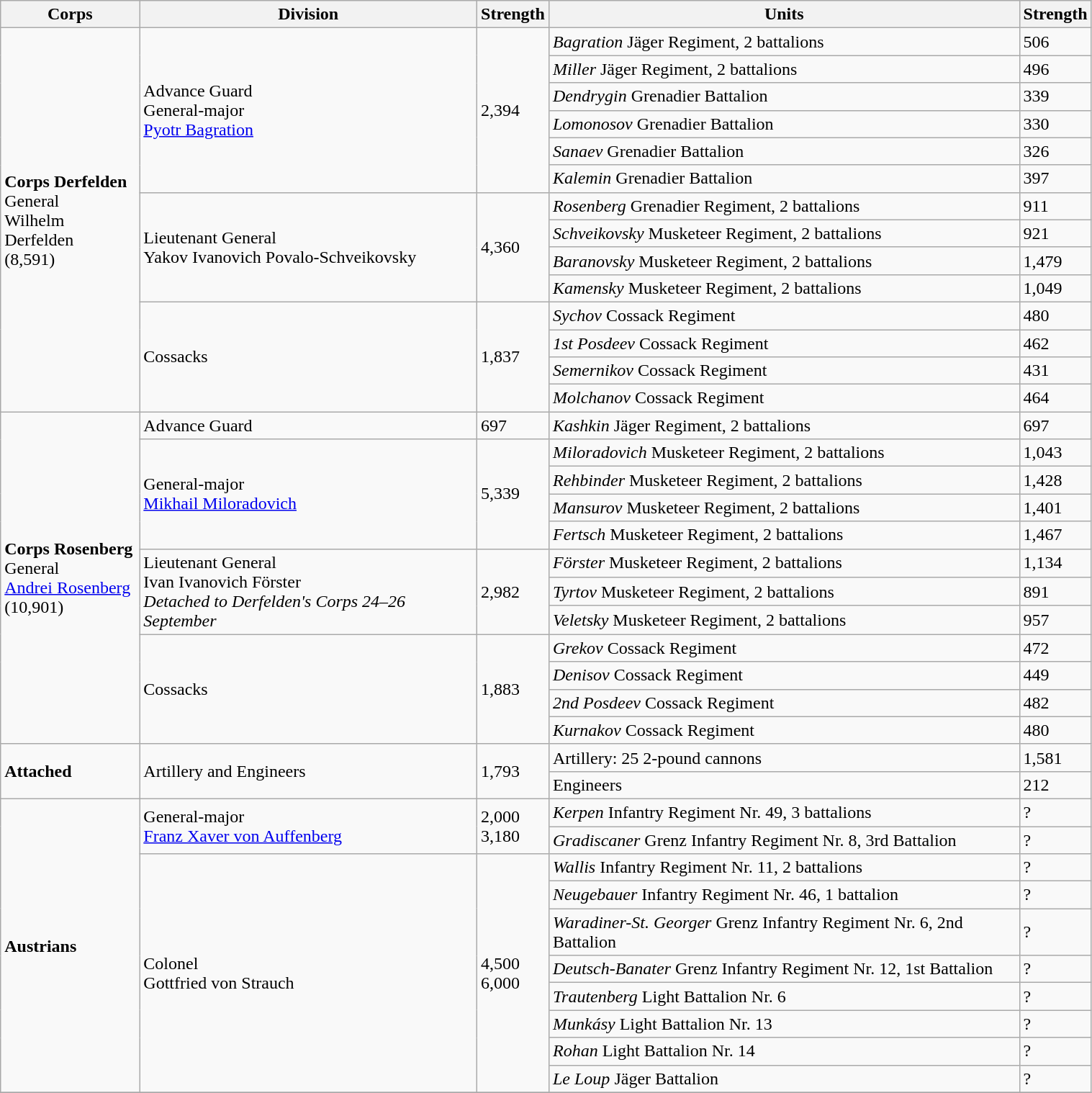<table class="wikitable" style="text-align:left; width:80%;">
<tr>
<th>Corps</th>
<th>Division</th>
<th>Strength</th>
<th>Units</th>
<th>Strength</th>
</tr>
<tr>
<td ROWSPAN=14><strong>Corps Derfelden</strong><br>General<br>Wilhelm Derfelden<br>(8,591)</td>
<td ROWSPAN=6>Advance Guard<br>General-major<br><a href='#'>Pyotr Bagration</a></td>
<td ROWSPAN=6>2,394</td>
<td> <em>Bagration</em> Jäger Regiment, 2 battalions</td>
<td>506</td>
</tr>
<tr>
<td> <em>Miller</em> Jäger Regiment, 2 battalions</td>
<td>496</td>
</tr>
<tr>
<td> <em>Dendrygin</em> Grenadier Battalion</td>
<td>339</td>
</tr>
<tr>
<td> <em>Lomonosov</em> Grenadier Battalion</td>
<td>330</td>
</tr>
<tr>
<td> <em>Sanaev</em> Grenadier Battalion</td>
<td>326</td>
</tr>
<tr>
<td> <em>Kalemin</em> Grenadier Battalion</td>
<td>397</td>
</tr>
<tr>
<td ROWSPAN=4>Lieutenant General<br>Yakov Ivanovich Povalo-Schveikovsky</td>
<td ROWSPAN=4>4,360</td>
<td> <em>Rosenberg</em> Grenadier Regiment, 2 battalions</td>
<td>911</td>
</tr>
<tr>
<td> <em>Schveikovsky</em> Musketeer Regiment, 2 battalions</td>
<td>921</td>
</tr>
<tr>
<td> <em>Baranovsky</em> Musketeer Regiment, 2 battalions</td>
<td>1,479</td>
</tr>
<tr>
<td> <em>Kamensky</em> Musketeer Regiment, 2 battalions</td>
<td>1,049</td>
</tr>
<tr>
<td ROWSPAN=4>Cossacks</td>
<td ROWSPAN=4>1,837</td>
<td> <em>Sychov</em> Cossack Regiment</td>
<td>480</td>
</tr>
<tr>
<td> <em>1st Posdeev</em> Cossack Regiment</td>
<td>462</td>
</tr>
<tr>
<td> <em>Semernikov</em> Cossack Regiment</td>
<td>431</td>
</tr>
<tr>
<td> <em>Molchanov</em> Cossack Regiment</td>
<td>464</td>
</tr>
<tr>
<td ROWSPAN=12><strong>Corps Rosenberg</strong><br>General<br><a href='#'>Andrei Rosenberg</a><br>(10,901)</td>
<td ROWSPAN=1>Advance Guard</td>
<td ROWSPAN=1>697</td>
<td> <em>Kashkin</em> Jäger Regiment, 2 battalions</td>
<td>697</td>
</tr>
<tr>
<td ROWSPAN=4>General-major<br><a href='#'>Mikhail Miloradovich</a></td>
<td ROWSPAN=4>5,339</td>
<td> <em>Miloradovich</em> Musketeer Regiment, 2 battalions</td>
<td>1,043</td>
</tr>
<tr>
<td> <em>Rehbinder</em> Musketeer Regiment, 2 battalions</td>
<td>1,428</td>
</tr>
<tr>
<td> <em>Mansurov</em> Musketeer Regiment, 2 battalions</td>
<td>1,401</td>
</tr>
<tr>
<td> <em>Fertsch</em> Musketeer Regiment, 2 battalions</td>
<td>1,467</td>
</tr>
<tr>
<td ROWSPAN=3>Lieutenant General<br>Ivan Ivanovich Förster<br><em>Detached to Derfelden's Corps 24–26 September</em></td>
<td ROWSPAN=3>2,982</td>
<td> <em>Förster</em> Musketeer Regiment, 2 battalions</td>
<td>1,134</td>
</tr>
<tr>
<td> <em>Tyrtov</em> Musketeer Regiment, 2 battalions</td>
<td>891</td>
</tr>
<tr>
<td> <em>Veletsky</em> Musketeer Regiment, 2 battalions</td>
<td>957</td>
</tr>
<tr>
<td ROWSPAN=4>Cossacks</td>
<td ROWSPAN=4>1,883</td>
<td> <em>Grekov</em> Cossack Regiment</td>
<td>472</td>
</tr>
<tr>
<td> <em>Denisov</em> Cossack Regiment</td>
<td>449</td>
</tr>
<tr>
<td> <em>2nd Posdeev</em> Cossack Regiment</td>
<td>482</td>
</tr>
<tr>
<td> <em>Kurnakov</em> Cossack Regiment</td>
<td>480</td>
</tr>
<tr>
<td ROWSPAN=2><strong>Attached</strong></td>
<td ROWSPAN=2>Artillery and Engineers</td>
<td ROWSPAN=2>1,793</td>
<td> Artillery: 25 2-pound cannons</td>
<td>1,581</td>
</tr>
<tr>
<td> Engineers</td>
<td>212</td>
</tr>
<tr>
<td ROWSPAN=10><strong>Austrians</strong></td>
<td ROWSPAN=2>General-major<br><a href='#'>Franz Xaver von Auffenberg</a></td>
<td ROWSPAN=2>2,000<br>3,180</td>
<td> <em>Kerpen</em> Infantry Regiment Nr. 49, 3 battalions</td>
<td>?</td>
</tr>
<tr>
<td> <em>Gradiscaner</em> Grenz Infantry Regiment Nr. 8, 3rd Battalion</td>
<td>?</td>
</tr>
<tr>
<td ROWSPAN=8>Colonel<br>Gottfried von Strauch</td>
<td ROWSPAN=8>4,500<br>6,000</td>
<td> <em>Wallis</em> Infantry Regiment Nr. 11, 2 battalions</td>
<td>?</td>
</tr>
<tr>
<td> <em>Neugebauer</em> Infantry Regiment Nr. 46, 1 battalion</td>
<td>?</td>
</tr>
<tr>
<td> <em>Waradiner-St. Georger</em> Grenz Infantry Regiment Nr. 6, 2nd Battalion</td>
<td>?</td>
</tr>
<tr>
<td> <em>Deutsch-Banater</em> Grenz Infantry Regiment Nr. 12, 1st Battalion</td>
<td>?</td>
</tr>
<tr>
<td> <em>Trautenberg</em> Light Battalion Nr. 6</td>
<td>?</td>
</tr>
<tr>
<td> <em>Munkásy</em> Light Battalion Nr. 13</td>
<td>?</td>
</tr>
<tr>
<td> <em>Rohan</em> Light Battalion Nr. 14</td>
<td>?</td>
</tr>
<tr>
<td> <em>Le Loup</em> Jäger Battalion</td>
<td>?</td>
</tr>
<tr>
</tr>
</table>
